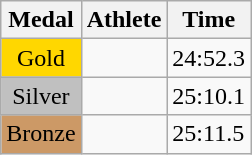<table class="wikitable">
<tr>
<th>Medal</th>
<th>Athlete</th>
<th>Time</th>
</tr>
<tr>
<td style="text-align:center;background-color:gold;">Gold</td>
<td></td>
<td>24:52.3</td>
</tr>
<tr>
<td style="text-align:center;background-color:silver;">Silver</td>
<td></td>
<td>25:10.1</td>
</tr>
<tr>
<td style="text-align:center;background-color:#CC9966;">Bronze</td>
<td></td>
<td>25:11.5</td>
</tr>
</table>
